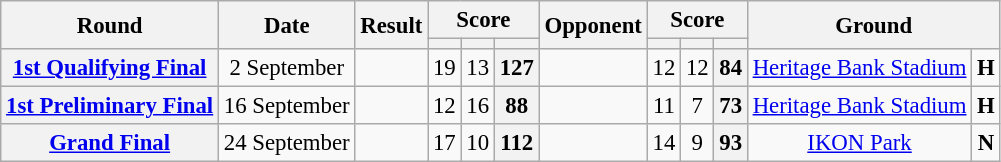<table class="wikitable plainrowheaders" style="font-size:95%; text-align:center;">
<tr>
<th rowspan="2" scope="col">Round</th>
<th rowspan="2" scope="col">Date</th>
<th rowspan="2" scope="col">Result</th>
<th colspan="3" scope="col">Score</th>
<th rowspan="2" scope="col">Opponent</th>
<th colspan="3" scope="col">Score</th>
<th colspan="2" rowspan="2" scope="col">Ground</th>
</tr>
<tr>
<th scope="col"></th>
<th scope="col"></th>
<th scope="col"></th>
<th scope="col"></th>
<th scope="col"></th>
<th scope="col"></th>
</tr>
<tr>
<th scope="row" style="text-align:center;"><a href='#'>1st Qualifying Final</a></th>
<td>2 September</td>
<td></td>
<td>19</td>
<td>13</td>
<th>127</th>
<td></td>
<td>12</td>
<td>12</td>
<th>84</th>
<td><a href='#'>Heritage Bank Stadium</a></td>
<td><strong>H</strong></td>
</tr>
<tr>
<th scope="row" style="text-align:center;"><a href='#'>1st Preliminary Final</a></th>
<td>16 September</td>
<td></td>
<td>12</td>
<td>16</td>
<th>88</th>
<td></td>
<td>11</td>
<td>7</td>
<th>73</th>
<td><a href='#'>Heritage Bank Stadium</a></td>
<td><strong>H</strong></td>
</tr>
<tr>
<th [scope="row" style="text-align:center;"><a href='#'>Grand Final</a></th>
<td>24 September</td>
<td></td>
<td>17</td>
<td>10</td>
<th>112</th>
<td></td>
<td>14</td>
<td>9</td>
<th>93</th>
<td><a href='#'>IKON Park</a></td>
<td><strong>N</strong></td>
</tr>
</table>
